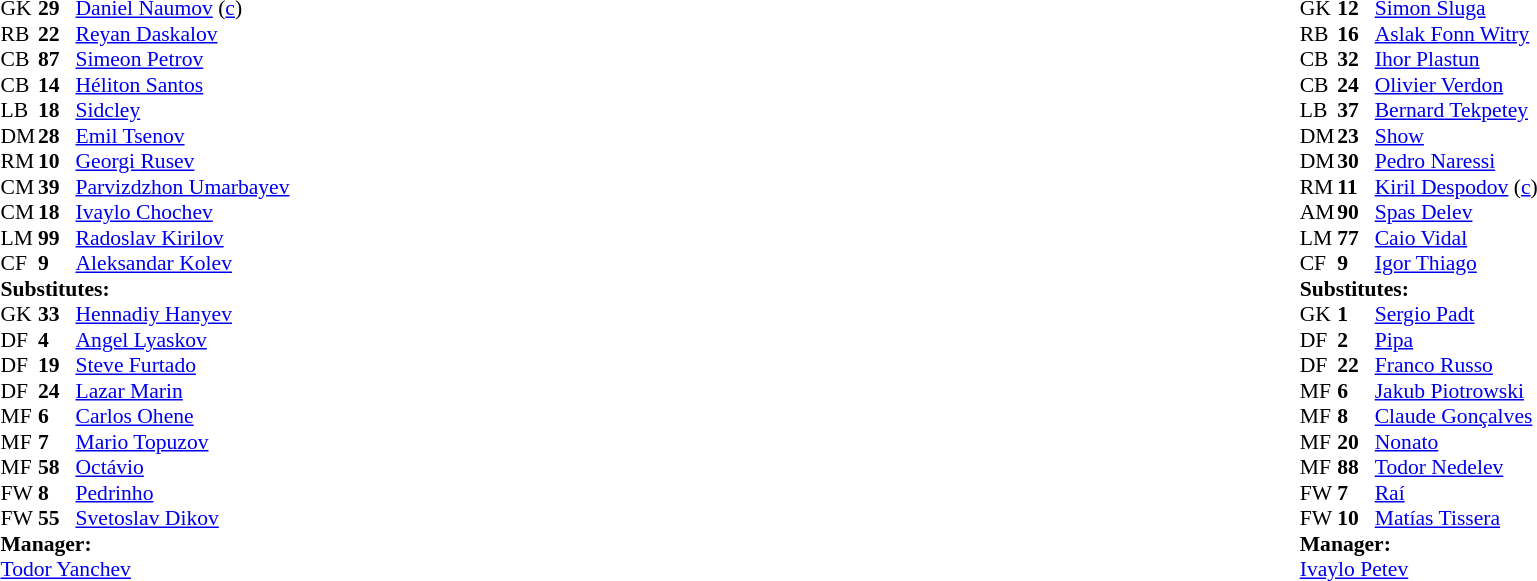<table style="width:100%">
<tr>
<td style="vertical-align:top;width:50%"><br><table style="font-size:90%" cellspacing="0" cellpadding="0">
<tr>
<th width="25"></th>
<th width="25"></th>
</tr>
<tr>
<td>GK</td>
<td><strong>29</strong></td>
<td> <a href='#'>Daniel Naumov</a> (<a href='#'>c</a>)</td>
</tr>
<tr>
<td>RB</td>
<td><strong>22</strong></td>
<td> <a href='#'>Reyan Daskalov</a></td>
<td></td>
<td></td>
</tr>
<tr>
<td>CB</td>
<td><strong>87</strong></td>
<td> <a href='#'>Simeon Petrov</a></td>
</tr>
<tr>
<td>CB</td>
<td><strong>14</strong></td>
<td> <a href='#'>Héliton Santos</a></td>
</tr>
<tr>
<td>LB</td>
<td><strong>18</strong></td>
<td> <a href='#'>Sidcley</a></td>
</tr>
<tr>
<td>DM</td>
<td><strong>28</strong></td>
<td> <a href='#'>Emil Tsenov</a></td>
<td></td>
<td></td>
</tr>
<tr>
<td>RM</td>
<td><strong>10</strong></td>
<td> <a href='#'>Georgi Rusev</a></td>
</tr>
<tr>
<td>CM</td>
<td><strong>39</strong></td>
<td> <a href='#'>Parvizdzhon Umarbayev</a></td>
<td></td>
<td></td>
</tr>
<tr>
<td>CM</td>
<td><strong>18</strong></td>
<td> <a href='#'>Ivaylo Chochev</a></td>
</tr>
<tr>
<td>LM</td>
<td><strong>99</strong></td>
<td> <a href='#'>Radoslav Kirilov</a></td>
<td></td>
<td></td>
</tr>
<tr>
<td>CF</td>
<td><strong>9</strong></td>
<td> <a href='#'>Aleksandar Kolev</a></td>
</tr>
<tr>
<td colspan=4><strong>Substitutes:</strong></td>
</tr>
<tr>
<td>GK</td>
<td><strong>33</strong></td>
<td> <a href='#'>Hennadiy Hanyev</a></td>
</tr>
<tr>
<td>DF</td>
<td><strong>4</strong></td>
<td> <a href='#'>Angel Lyaskov</a></td>
</tr>
<tr>
<td>DF</td>
<td><strong>19</strong></td>
<td> <a href='#'>Steve Furtado</a></td>
<td></td>
</tr>
<tr>
<td>DF</td>
<td><strong>24</strong></td>
<td> <a href='#'>Lazar Marin</a></td>
</tr>
<tr>
<td>MF</td>
<td><strong>6</strong></td>
<td> <a href='#'>Carlos Ohene</a></td>
</tr>
<tr>
<td>MF</td>
<td><strong>7</strong></td>
<td> <a href='#'>Mario Topuzov</a></td>
<td></td>
</tr>
<tr>
<td>MF</td>
<td><strong>58</strong></td>
<td> <a href='#'>Octávio</a></td>
</tr>
<tr>
<td>FW</td>
<td><strong>8</strong></td>
<td> <a href='#'>Pedrinho</a></td>
<td></td>
</tr>
<tr>
<td>FW</td>
<td><strong>55</strong></td>
<td> <a href='#'>Svetoslav Dikov</a></td>
<td></td>
</tr>
<tr>
<td colspan=4><strong>Manager:</strong></td>
</tr>
<tr>
<td colspan="4"> <a href='#'>Todor Yanchev</a></td>
</tr>
</table>
</td>
<td valign="top"></td>
<td valign="top" width="50%"><br><table cellspacing="0" cellpadding="0" style="font-size:90%;margin:auto">
<tr>
<th width="25"></th>
<th width="25"></th>
</tr>
<tr>
<td>GK</td>
<td><strong>12</strong></td>
<td> <a href='#'>Simon Sluga</a></td>
<td></td>
</tr>
<tr>
<td>RB</td>
<td><strong>16</strong></td>
<td> <a href='#'>Aslak Fonn Witry</a></td>
<td></td>
<td></td>
</tr>
<tr>
<td>CB</td>
<td><strong>32</strong></td>
<td> <a href='#'>Ihor Plastun</a></td>
</tr>
<tr>
<td>CB</td>
<td><strong>24</strong></td>
<td> <a href='#'>Olivier Verdon</a></td>
</tr>
<tr>
<td>LB</td>
<td><strong>37</strong></td>
<td> <a href='#'>Bernard Tekpetey</a></td>
</tr>
<tr>
<td>DM</td>
<td><strong>23</strong></td>
<td> <a href='#'>Show</a></td>
</tr>
<tr>
<td>DM</td>
<td><strong>30</strong></td>
<td> <a href='#'>Pedro Naressi</a></td>
<td></td>
<td></td>
</tr>
<tr>
<td>RM</td>
<td><strong>11</strong></td>
<td> <a href='#'>Kiril Despodov</a> (<a href='#'>c</a>)</td>
<td></td>
<td></td>
</tr>
<tr>
<td>AM</td>
<td><strong>90</strong></td>
<td> <a href='#'>Spas Delev</a></td>
<td></td>
<td></td>
</tr>
<tr>
<td>LM</td>
<td><strong>77</strong></td>
<td> <a href='#'>Caio Vidal</a></td>
<td></td>
<td></td>
</tr>
<tr>
<td>CF</td>
<td><strong>9</strong></td>
<td> <a href='#'>Igor Thiago</a></td>
<td></td>
</tr>
<tr>
<td colspan=4><strong>Substitutes:</strong></td>
</tr>
<tr>
<td>GK</td>
<td><strong>1</strong></td>
<td> <a href='#'>Sergio Padt</a></td>
</tr>
<tr>
<td>DF</td>
<td><strong>2</strong></td>
<td> <a href='#'>Pipa</a></td>
<td></td>
</tr>
<tr>
<td>DF</td>
<td><strong>22</strong></td>
<td> <a href='#'>Franco Russo</a></td>
</tr>
<tr>
<td>MF</td>
<td><strong>6</strong></td>
<td> <a href='#'>Jakub Piotrowski</a></td>
<td></td>
</tr>
<tr>
<td>MF</td>
<td><strong>8</strong></td>
<td> <a href='#'>Claude Gonçalves</a></td>
</tr>
<tr>
<td>MF</td>
<td><strong>20</strong></td>
<td> <a href='#'>Nonato</a></td>
<td></td>
<td></td>
</tr>
<tr>
<td>MF</td>
<td><strong>88</strong></td>
<td> <a href='#'>Todor Nedelev</a></td>
</tr>
<tr>
<td>FW</td>
<td><strong>7</strong></td>
<td> <a href='#'>Raí</a></td>
<td></td>
</tr>
<tr>
<td>FW</td>
<td><strong>10</strong></td>
<td> <a href='#'>Matías Tissera</a></td>
<td></td>
</tr>
<tr>
<td colspan=4><strong>Manager:</strong></td>
</tr>
<tr>
<td colspan="4"> <a href='#'>Ivaylo Petev</a></td>
</tr>
</table>
</td>
</tr>
</table>
